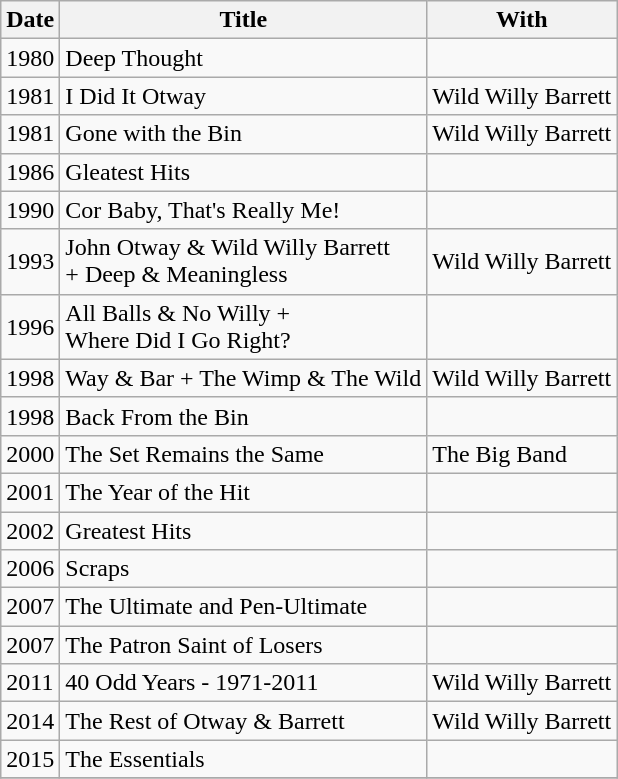<table class="wikitable">
<tr>
<th>Date</th>
<th>Title</th>
<th>With</th>
</tr>
<tr>
<td>1980</td>
<td>Deep Thought</td>
<td></td>
</tr>
<tr>
<td>1981</td>
<td>I Did It Otway</td>
<td>Wild Willy Barrett</td>
</tr>
<tr>
<td>1981</td>
<td>Gone with the Bin</td>
<td>Wild Willy Barrett</td>
</tr>
<tr>
<td>1986</td>
<td>Gleatest Hits</td>
<td></td>
</tr>
<tr>
<td>1990</td>
<td>Cor Baby, That's Really Me!</td>
<td></td>
</tr>
<tr>
<td>1993</td>
<td>John Otway & Wild Willy Barrett <br>+ Deep & Meaningless</td>
<td>Wild Willy Barrett</td>
</tr>
<tr>
<td>1996</td>
<td>All Balls & No Willy +<br> Where Did I Go Right?</td>
<td></td>
</tr>
<tr>
<td>1998</td>
<td>Way & Bar + The Wimp & The Wild</td>
<td>Wild Willy Barrett</td>
</tr>
<tr>
<td>1998</td>
<td>Back From the Bin</td>
<td></td>
</tr>
<tr>
<td>2000</td>
<td>The Set Remains the Same</td>
<td>The Big Band</td>
</tr>
<tr>
<td>2001</td>
<td>The Year of the Hit</td>
<td></td>
</tr>
<tr>
<td>2002</td>
<td>Greatest Hits</td>
<td></td>
</tr>
<tr>
<td>2006</td>
<td>Scraps</td>
<td></td>
</tr>
<tr>
<td>2007</td>
<td>The Ultimate and Pen-Ultimate</td>
<td></td>
</tr>
<tr>
<td>2007</td>
<td>The Patron Saint of Losers</td>
<td></td>
</tr>
<tr>
<td>2011</td>
<td>40 Odd Years - 1971-2011</td>
<td>Wild Willy Barrett</td>
</tr>
<tr>
<td>2014</td>
<td>The Rest of Otway & Barrett</td>
<td>Wild Willy Barrett</td>
</tr>
<tr>
<td>2015</td>
<td>The Essentials</td>
<td></td>
</tr>
<tr>
</tr>
</table>
